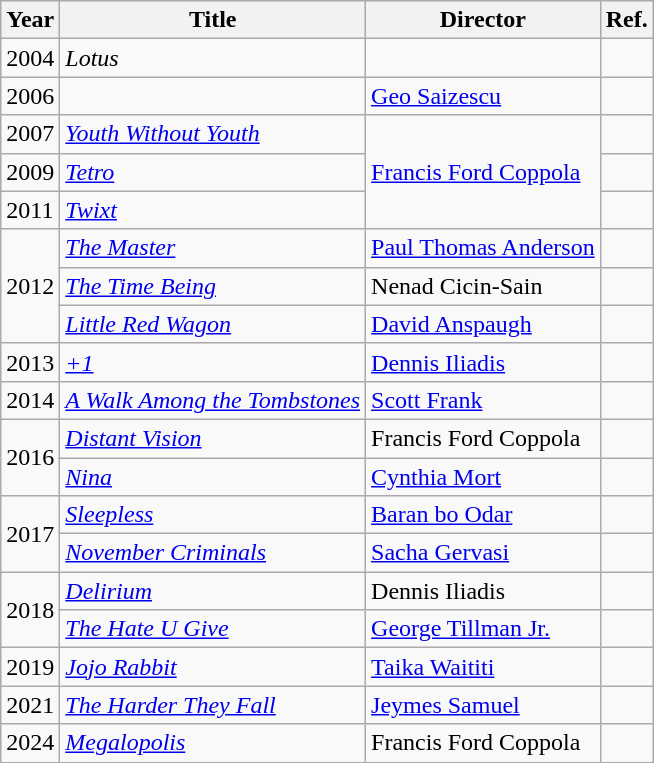<table class="wikitable">
<tr>
<th>Year</th>
<th>Title</th>
<th>Director</th>
<th>Ref.</th>
</tr>
<tr>
<td>2004</td>
<td><em>Lotus</em></td>
<td></td>
<td></td>
</tr>
<tr>
<td>2006</td>
<td><em></em></td>
<td><a href='#'>Geo Saizescu</a></td>
<td></td>
</tr>
<tr>
<td>2007</td>
<td><em><a href='#'>Youth Without Youth</a></em></td>
<td rowspan=3><a href='#'>Francis Ford Coppola</a></td>
<td></td>
</tr>
<tr>
<td>2009</td>
<td><em><a href='#'>Tetro</a></em></td>
<td></td>
</tr>
<tr>
<td>2011</td>
<td><em><a href='#'>Twixt</a></em></td>
<td></td>
</tr>
<tr>
<td rowspan=3>2012</td>
<td><em><a href='#'>The Master</a></em></td>
<td><a href='#'>Paul Thomas Anderson</a></td>
<td></td>
</tr>
<tr>
<td><em><a href='#'>The Time Being</a></em></td>
<td>Nenad Cicin-Sain</td>
<td></td>
</tr>
<tr>
<td><em><a href='#'>Little Red Wagon</a></em></td>
<td><a href='#'>David Anspaugh</a></td>
<td></td>
</tr>
<tr>
<td>2013</td>
<td><em><a href='#'>+1</a></em></td>
<td><a href='#'>Dennis Iliadis</a></td>
<td></td>
</tr>
<tr>
<td>2014</td>
<td><em><a href='#'>A Walk Among the Tombstones</a></em></td>
<td><a href='#'>Scott Frank</a></td>
<td></td>
</tr>
<tr>
<td rowspan=2>2016</td>
<td><em><a href='#'>Distant Vision</a></em></td>
<td>Francis Ford Coppola</td>
<td></td>
</tr>
<tr>
<td><em><a href='#'>Nina</a></em></td>
<td><a href='#'>Cynthia Mort</a></td>
<td></td>
</tr>
<tr>
<td rowspan=2>2017</td>
<td><em><a href='#'>Sleepless</a></em></td>
<td><a href='#'>Baran bo Odar</a></td>
<td></td>
</tr>
<tr>
<td><em><a href='#'>November Criminals</a></em></td>
<td><a href='#'>Sacha Gervasi</a></td>
<td></td>
</tr>
<tr>
<td rowspan=2>2018</td>
<td><em><a href='#'>Delirium</a></em></td>
<td>Dennis Iliadis</td>
<td></td>
</tr>
<tr>
<td><em><a href='#'>The Hate U Give</a></em></td>
<td><a href='#'>George Tillman Jr.</a></td>
<td></td>
</tr>
<tr>
<td>2019</td>
<td><em><a href='#'>Jojo Rabbit</a></em></td>
<td><a href='#'>Taika Waititi</a></td>
<td></td>
</tr>
<tr>
<td>2021</td>
<td><em><a href='#'>The Harder They Fall</a></em></td>
<td><a href='#'>Jeymes Samuel</a></td>
<td></td>
</tr>
<tr>
<td>2024</td>
<td><em><a href='#'>Megalopolis</a></em></td>
<td>Francis Ford Coppola</td>
<td></td>
</tr>
</table>
